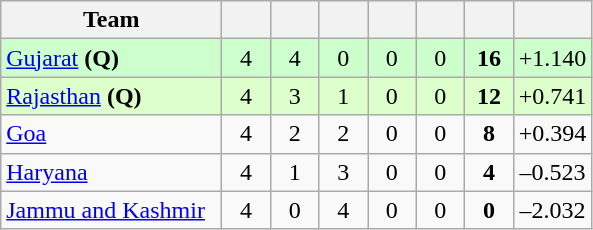<table class="wikitable" style="text-align:center">
<tr>
<th style="width:140px;">Team</th>
<th style="width:25px;"></th>
<th style="width:25px;"></th>
<th style="width:25px;"></th>
<th style="width:25px;"></th>
<th style="width:25px;"></th>
<th style="width:25px;"></th>
<th style="width:40px;"></th>
</tr>
<tr style="background:#cfc;">
<td style="text-align:left"><a href='#'>Gujarat</a> <strong>(Q)</strong></td>
<td>4</td>
<td>4</td>
<td>0</td>
<td>0</td>
<td>0</td>
<td><strong>16</strong></td>
<td>+1.140</td>
</tr>
<tr style="background:#dfc;">
<td style="text-align:left"><a href='#'>Rajasthan</a> <strong>(Q)</strong></td>
<td>4</td>
<td>3</td>
<td>1</td>
<td>0</td>
<td>0</td>
<td><strong>12</strong></td>
<td>+0.741</td>
</tr>
<tr>
<td style="text-align:left"><a href='#'>Goa</a></td>
<td>4</td>
<td>2</td>
<td>2</td>
<td>0</td>
<td>0</td>
<td><strong>8</strong></td>
<td>+0.394</td>
</tr>
<tr>
<td style="text-align:left"><a href='#'>Haryana</a></td>
<td>4</td>
<td>1</td>
<td>3</td>
<td>0</td>
<td>0</td>
<td><strong>4</strong></td>
<td>–0.523</td>
</tr>
<tr>
<td style="text-align:left"><a href='#'>Jammu and Kashmir</a></td>
<td>4</td>
<td>0</td>
<td>4</td>
<td>0</td>
<td>0</td>
<td><strong>0</strong></td>
<td>–2.032</td>
</tr>
</table>
